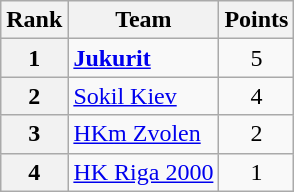<table class="wikitable" style="text-align: center;">
<tr>
<th>Rank</th>
<th>Team</th>
<th>Points</th>
</tr>
<tr>
<th>1</th>
<td style="text-align: left;"> <strong><a href='#'>Jukurit</a></strong></td>
<td>5</td>
</tr>
<tr>
<th>2</th>
<td style="text-align: left;"> <a href='#'>Sokil Kiev</a></td>
<td>4</td>
</tr>
<tr>
<th>3</th>
<td style="text-align: left;"> <a href='#'>HKm Zvolen</a></td>
<td>2</td>
</tr>
<tr>
<th>4</th>
<td style="text-align: left;"> <a href='#'>HK Riga 2000</a></td>
<td>1</td>
</tr>
</table>
